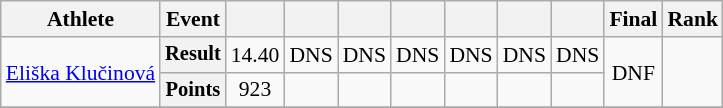<table class="wikitable" style="font-size:90%">
<tr>
<th>Athlete</th>
<th>Event</th>
<th></th>
<th></th>
<th></th>
<th></th>
<th></th>
<th></th>
<th></th>
<th>Final</th>
<th>Rank</th>
</tr>
<tr align=center>
<td rowspan=2 align=left><a href='#'>Eliška Klučinová</a></td>
<th style="font-size:95%">Result</th>
<td>14.40</td>
<td>DNS</td>
<td>DNS</td>
<td>DNS</td>
<td>DNS</td>
<td>DNS</td>
<td>DNS</td>
<td rowspan=2>DNF</td>
<td rowspan=2></td>
</tr>
<tr align=center>
<th style="font-size:95%">Points</th>
<td>923</td>
<td></td>
<td></td>
<td></td>
<td></td>
<td></td>
<td></td>
</tr>
<tr align=center>
</tr>
</table>
